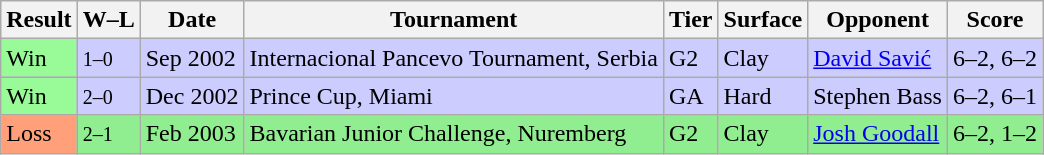<table class="sortable wikitable">
<tr>
<th>Result</th>
<th class="unsortable">W–L</th>
<th>Date</th>
<th>Tournament</th>
<th>Tier</th>
<th>Surface</th>
<th>Opponent</th>
<th class="unsortable">Score</th>
</tr>
<tr bgcolor=ccccff>
<td bgcolor=98FB98>Win</td>
<td><small>1–0</small></td>
<td>Sep 2002</td>
<td>Internacional Pancevo Tournament, Serbia</td>
<td>G2</td>
<td>Clay</td>
<td> <a href='#'>David Savić</a></td>
<td>6–2, 6–2</td>
</tr>
<tr bgcolor=ccccff>
<td bgcolor=98FB98>Win</td>
<td><small>2–0</small></td>
<td>Dec 2002</td>
<td>Prince Cup, Miami</td>
<td>GA</td>
<td>Hard</td>
<td> Stephen Bass</td>
<td>6–2, 6–1</td>
</tr>
<tr bgcolor=lightgreen>
<td bgcolor=FFA07A>Loss</td>
<td><small>2–1</small></td>
<td>Feb 2003</td>
<td>Bavarian Junior Challenge, Nuremberg</td>
<td>G2</td>
<td>Clay</td>
<td> <a href='#'>Josh Goodall</a></td>
<td>6–2, 1–2</td>
</tr>
</table>
